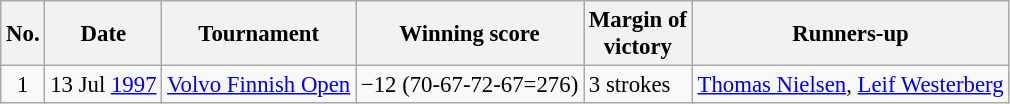<table class="wikitable" style="font-size:95%;">
<tr>
<th>No.</th>
<th>Date</th>
<th>Tournament</th>
<th>Winning score</th>
<th>Margin of<br>victory</th>
<th>Runners-up</th>
</tr>
<tr>
<td align=center>1</td>
<td align=right>13 Jul <a href='#'>1997</a></td>
<td><a href='#'>Volvo Finnish Open</a></td>
<td>−12 (70-67-72-67=276)</td>
<td>3 strokes</td>
<td> <a href='#'>Thomas Nielsen</a>,  <a href='#'>Leif Westerberg</a></td>
</tr>
</table>
